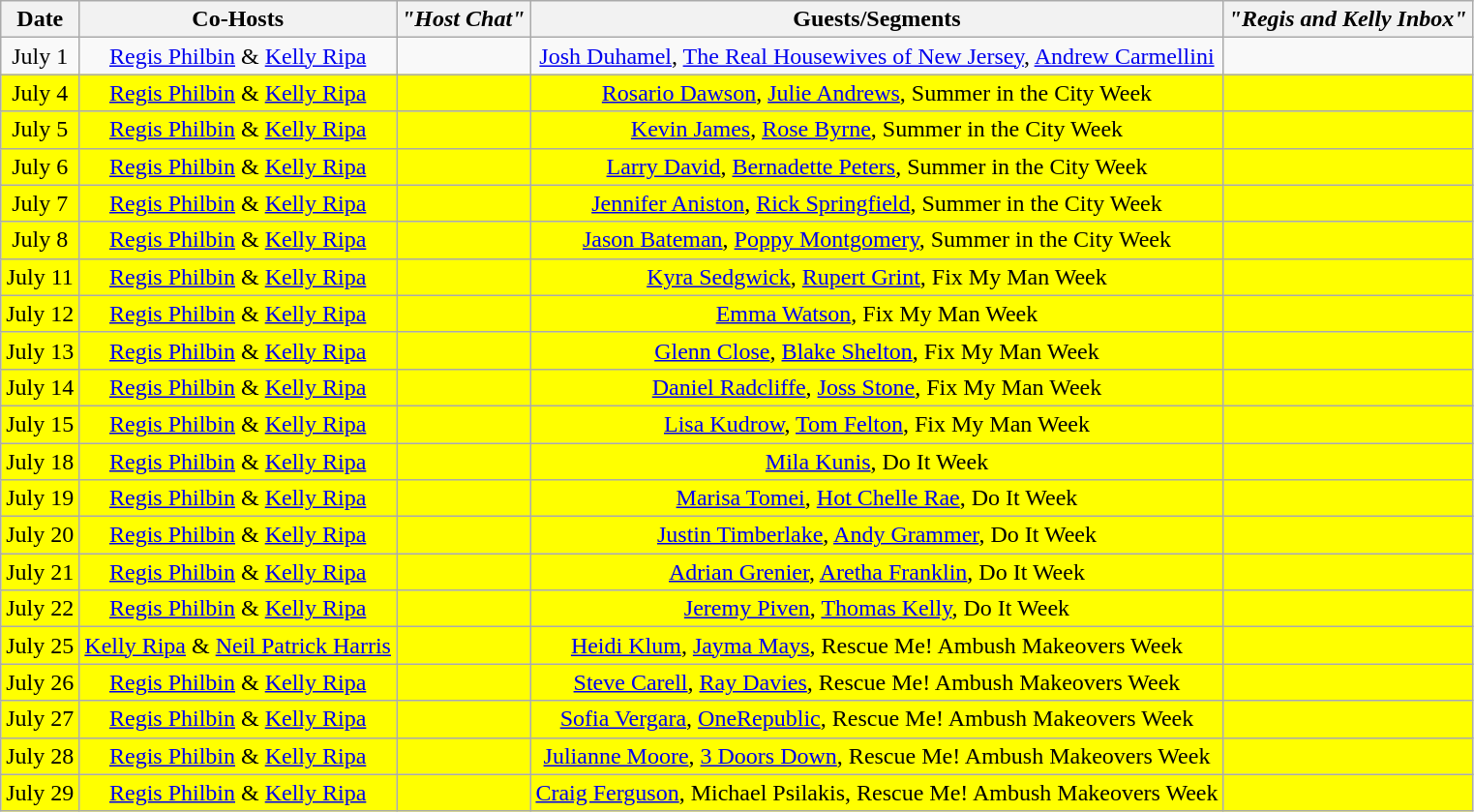<table class="wikitable sortable" style="text-align:center;">
<tr>
<th>Date</th>
<th>Co-Hosts</th>
<th><em>"Host Chat"</em></th>
<th>Guests/Segments</th>
<th><em>"Regis and Kelly Inbox"</em></th>
</tr>
<tr>
<td>July 1</td>
<td><a href='#'>Regis Philbin</a> & <a href='#'>Kelly Ripa</a></td>
<td></td>
<td><a href='#'>Josh Duhamel</a>, <a href='#'>The Real Housewives of New Jersey</a>, <a href='#'>Andrew Carmellini</a></td>
<td></td>
</tr>
<tr style="background:yellow;">
<td>July 4</td>
<td><a href='#'>Regis Philbin</a> & <a href='#'>Kelly Ripa</a></td>
<td></td>
<td><a href='#'>Rosario Dawson</a>, <a href='#'>Julie Andrews</a>, Summer in the City Week</td>
<td></td>
</tr>
<tr style="background:yellow;">
<td>July 5</td>
<td><a href='#'>Regis Philbin</a> & <a href='#'>Kelly Ripa</a></td>
<td></td>
<td><a href='#'>Kevin James</a>, <a href='#'>Rose Byrne</a>, Summer in the City Week</td>
<td></td>
</tr>
<tr style="background:yellow;">
<td>July 6</td>
<td><a href='#'>Regis Philbin</a> & <a href='#'>Kelly Ripa</a></td>
<td></td>
<td><a href='#'>Larry David</a>, <a href='#'>Bernadette Peters</a>, Summer in the City Week</td>
<td></td>
</tr>
<tr style="background:yellow;">
<td>July 7</td>
<td><a href='#'>Regis Philbin</a> & <a href='#'>Kelly Ripa</a></td>
<td></td>
<td><a href='#'>Jennifer Aniston</a>, <a href='#'>Rick Springfield</a>, Summer in the City Week</td>
<td></td>
</tr>
<tr style="background:yellow;">
<td>July 8</td>
<td><a href='#'>Regis Philbin</a> & <a href='#'>Kelly Ripa</a></td>
<td></td>
<td><a href='#'>Jason Bateman</a>, <a href='#'>Poppy Montgomery</a>, Summer in the City Week</td>
<td></td>
</tr>
<tr style="background:yellow;">
<td>July 11</td>
<td><a href='#'>Regis Philbin</a> & <a href='#'>Kelly Ripa</a></td>
<td></td>
<td><a href='#'>Kyra Sedgwick</a>, <a href='#'>Rupert Grint</a>, Fix My Man Week</td>
<td></td>
</tr>
<tr style="background:yellow;">
<td>July 12</td>
<td><a href='#'>Regis Philbin</a> & <a href='#'>Kelly Ripa</a></td>
<td></td>
<td><a href='#'>Emma Watson</a>, Fix My Man Week</td>
<td></td>
</tr>
<tr style="background:yellow;">
<td>July 13</td>
<td><a href='#'>Regis Philbin</a> & <a href='#'>Kelly Ripa</a></td>
<td></td>
<td><a href='#'>Glenn Close</a>, <a href='#'>Blake Shelton</a>, Fix My Man Week</td>
<td></td>
</tr>
<tr style="background:yellow;">
<td>July 14</td>
<td><a href='#'>Regis Philbin</a> & <a href='#'>Kelly Ripa</a></td>
<td></td>
<td><a href='#'>Daniel Radcliffe</a>, <a href='#'>Joss Stone</a>, Fix My Man Week</td>
<td></td>
</tr>
<tr style="background:yellow;">
<td>July 15</td>
<td><a href='#'>Regis Philbin</a> & <a href='#'>Kelly Ripa</a></td>
<td></td>
<td><a href='#'>Lisa Kudrow</a>, <a href='#'>Tom Felton</a>, Fix My Man Week</td>
<td></td>
</tr>
<tr style="background:yellow;">
<td>July 18</td>
<td><a href='#'>Regis Philbin</a> & <a href='#'>Kelly Ripa</a></td>
<td></td>
<td><a href='#'>Mila Kunis</a>, Do It Week</td>
<td></td>
</tr>
<tr style="background:yellow;">
<td>July 19</td>
<td><a href='#'>Regis Philbin</a> & <a href='#'>Kelly Ripa</a></td>
<td></td>
<td><a href='#'>Marisa Tomei</a>, <a href='#'>Hot Chelle Rae</a>, Do It Week</td>
<td></td>
</tr>
<tr style="background:yellow;">
<td>July 20</td>
<td><a href='#'>Regis Philbin</a> & <a href='#'>Kelly Ripa</a></td>
<td></td>
<td><a href='#'>Justin Timberlake</a>, <a href='#'>Andy Grammer</a>, Do It Week</td>
<td></td>
</tr>
<tr style="background:yellow;">
<td>July 21</td>
<td><a href='#'>Regis Philbin</a> & <a href='#'>Kelly Ripa</a></td>
<td></td>
<td><a href='#'>Adrian Grenier</a>, <a href='#'>Aretha Franklin</a>, Do It Week</td>
<td></td>
</tr>
<tr style="background:yellow;">
<td>July 22</td>
<td><a href='#'>Regis Philbin</a> & <a href='#'>Kelly Ripa</a></td>
<td></td>
<td><a href='#'>Jeremy Piven</a>, <a href='#'>Thomas Kelly</a>, Do It Week</td>
<td></td>
</tr>
<tr style="background:yellow;">
<td>July 25</td>
<td><a href='#'>Kelly Ripa</a> & <a href='#'>Neil Patrick Harris</a></td>
<td></td>
<td><a href='#'>Heidi Klum</a>, <a href='#'>Jayma Mays</a>, Rescue Me! Ambush Makeovers Week</td>
<td></td>
</tr>
<tr style="background:yellow;">
<td>July 26</td>
<td><a href='#'>Regis Philbin</a> & <a href='#'>Kelly Ripa</a></td>
<td></td>
<td><a href='#'>Steve Carell</a>, <a href='#'>Ray Davies</a>, Rescue Me! Ambush Makeovers Week</td>
<td></td>
</tr>
<tr style="background:yellow;">
<td>July 27</td>
<td><a href='#'>Regis Philbin</a> & <a href='#'>Kelly Ripa</a></td>
<td></td>
<td><a href='#'>Sofia Vergara</a>, <a href='#'>OneRepublic</a>, Rescue Me! Ambush Makeovers Week</td>
<td></td>
</tr>
<tr style="background:yellow;">
<td>July 28</td>
<td><a href='#'>Regis Philbin</a> & <a href='#'>Kelly Ripa</a></td>
<td></td>
<td><a href='#'>Julianne Moore</a>, <a href='#'>3 Doors Down</a>, Rescue Me! Ambush Makeovers Week</td>
<td></td>
</tr>
<tr style="background:yellow;">
<td>July 29</td>
<td><a href='#'>Regis Philbin</a> & <a href='#'>Kelly Ripa</a></td>
<td></td>
<td><a href='#'>Craig Ferguson</a>, Michael Psilakis, Rescue Me! Ambush Makeovers Week</td>
<td></td>
</tr>
</table>
